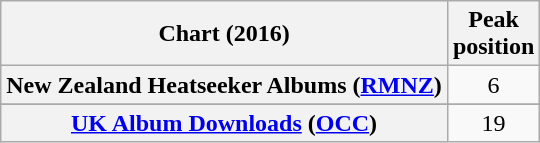<table class="wikitable sortable plainrowheaders" style="text-align:center">
<tr>
<th scope="col">Chart (2016)</th>
<th scope="col">Peak<br>position</th>
</tr>
<tr>
<th scope="row">New Zealand Heatseeker Albums (<a href='#'>RMNZ</a>)</th>
<td>6</td>
</tr>
<tr>
</tr>
<tr>
<th scope="row"><a href='#'>UK Album Downloads</a> (<a href='#'>OCC</a>)</th>
<td>19</td>
</tr>
</table>
